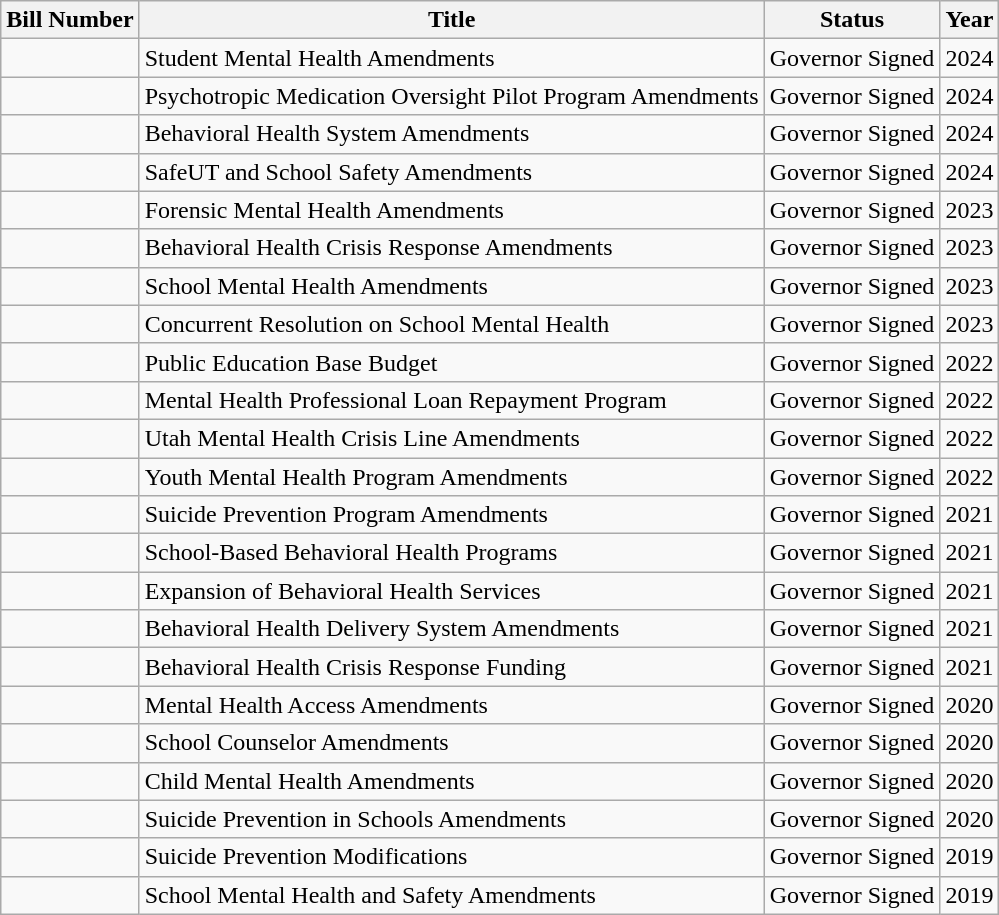<table class="wikitable">
<tr>
<th>Bill Number</th>
<th>Title</th>
<th>Status</th>
<th>Year</th>
</tr>
<tr>
<td></td>
<td>Student Mental Health Amendments</td>
<td>Governor Signed</td>
<td>2024</td>
</tr>
<tr>
<td></td>
<td>Psychotropic Medication Oversight Pilot Program Amendments</td>
<td>Governor Signed</td>
<td>2024</td>
</tr>
<tr>
<td></td>
<td>Behavioral Health System Amendments</td>
<td>Governor Signed</td>
<td>2024</td>
</tr>
<tr>
<td></td>
<td>SafeUT and School Safety Amendments</td>
<td>Governor Signed</td>
<td>2024</td>
</tr>
<tr>
<td></td>
<td>Forensic Mental Health Amendments</td>
<td>Governor Signed</td>
<td>2023</td>
</tr>
<tr>
<td></td>
<td>Behavioral Health Crisis Response Amendments</td>
<td>Governor Signed</td>
<td>2023</td>
</tr>
<tr>
<td></td>
<td>School Mental Health Amendments</td>
<td>Governor Signed</td>
<td>2023</td>
</tr>
<tr>
<td></td>
<td>Concurrent Resolution on School Mental Health</td>
<td>Governor Signed</td>
<td>2023</td>
</tr>
<tr>
<td></td>
<td>Public Education Base Budget</td>
<td>Governor Signed</td>
<td>2022</td>
</tr>
<tr>
<td></td>
<td>Mental Health Professional Loan Repayment Program</td>
<td>Governor Signed</td>
<td>2022</td>
</tr>
<tr>
<td></td>
<td>Utah Mental Health Crisis Line Amendments</td>
<td>Governor Signed</td>
<td>2022</td>
</tr>
<tr>
<td></td>
<td>Youth Mental Health Program Amendments</td>
<td>Governor Signed</td>
<td>2022</td>
</tr>
<tr>
<td></td>
<td>Suicide Prevention Program Amendments</td>
<td>Governor Signed</td>
<td>2021</td>
</tr>
<tr>
<td></td>
<td>School-Based Behavioral Health Programs</td>
<td>Governor Signed</td>
<td>2021</td>
</tr>
<tr>
<td></td>
<td>Expansion of Behavioral Health Services</td>
<td>Governor Signed</td>
<td>2021</td>
</tr>
<tr>
<td></td>
<td>Behavioral Health Delivery System Amendments</td>
<td>Governor Signed</td>
<td>2021</td>
</tr>
<tr>
<td></td>
<td>Behavioral Health Crisis Response Funding</td>
<td>Governor Signed</td>
<td>2021</td>
</tr>
<tr>
<td></td>
<td>Mental Health Access Amendments</td>
<td>Governor Signed</td>
<td>2020</td>
</tr>
<tr>
<td></td>
<td>School Counselor Amendments</td>
<td>Governor Signed</td>
<td>2020</td>
</tr>
<tr>
<td></td>
<td>Child Mental Health Amendments</td>
<td>Governor Signed</td>
<td>2020</td>
</tr>
<tr>
<td></td>
<td>Suicide Prevention in Schools Amendments</td>
<td>Governor Signed</td>
<td>2020</td>
</tr>
<tr>
<td></td>
<td>Suicide Prevention Modifications</td>
<td>Governor Signed</td>
<td>2019</td>
</tr>
<tr>
<td></td>
<td>School Mental Health and Safety Amendments</td>
<td>Governor Signed</td>
<td>2019</td>
</tr>
</table>
